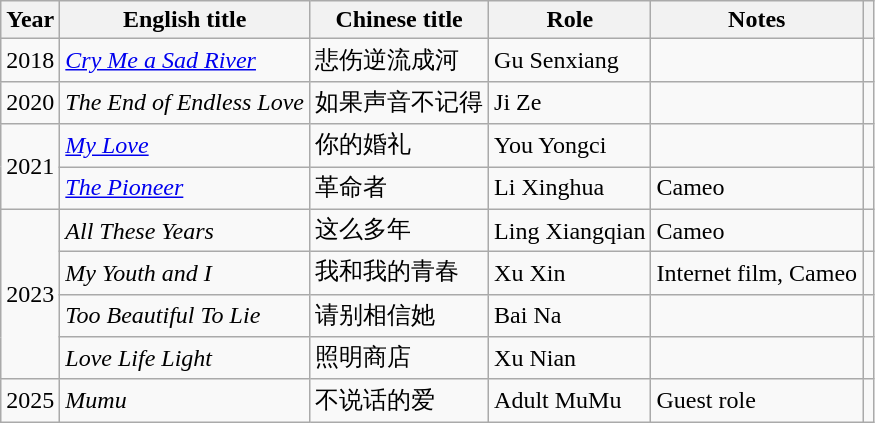<table class="wikitable sortable">
<tr>
<th>Year</th>
<th>English title</th>
<th>Chinese title</th>
<th>Role</th>
<th class="unsortable">Notes</th>
<th class="unsortable"></th>
</tr>
<tr>
<td>2018</td>
<td><em><a href='#'>Cry Me a Sad River</a></em></td>
<td>悲伤逆流成河</td>
<td>Gu Senxiang</td>
<td></td>
<td></td>
</tr>
<tr>
<td>2020</td>
<td><em>The End of Endless Love</em></td>
<td>如果声音不记得</td>
<td>Ji Ze</td>
<td></td>
<td></td>
</tr>
<tr>
<td rowspan=2>2021</td>
<td><em><a href='#'>My Love</a></em></td>
<td>你的婚礼</td>
<td>You Yongci</td>
<td></td>
<td></td>
</tr>
<tr>
<td><em><a href='#'>The Pioneer</a></em></td>
<td>革命者</td>
<td>Li Xinghua</td>
<td>Cameo</td>
<td></td>
</tr>
<tr>
<td rowspan="4">2023</td>
<td><em>All These Years</em></td>
<td>这么多年</td>
<td>Ling Xiangqian</td>
<td>Cameo</td>
<td></td>
</tr>
<tr>
<td><em>My Youth and I</em></td>
<td>我和我的青春</td>
<td>Xu Xin</td>
<td>Internet film, Cameo</td>
<td></td>
</tr>
<tr>
<td><em>Too Beautiful To Lie</em></td>
<td>请别相信她</td>
<td>Bai Na</td>
<td></td>
<td></td>
</tr>
<tr>
<td><em>Love Life Light</em></td>
<td>照明商店</td>
<td>Xu Nian</td>
<td></td>
<td></td>
</tr>
<tr>
<td>2025</td>
<td><em>Mumu</em></td>
<td>不说话的爱</td>
<td>Adult MuMu</td>
<td>Guest role</td>
<td></td>
</tr>
</table>
